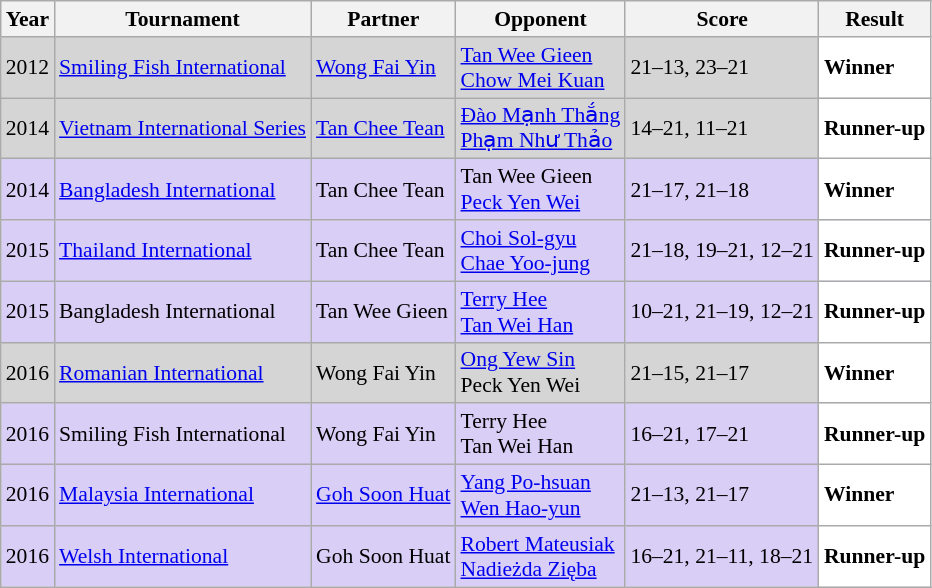<table class="sortable wikitable" style="font-size: 90%;">
<tr>
<th>Year</th>
<th>Tournament</th>
<th>Partner</th>
<th>Opponent</th>
<th>Score</th>
<th>Result</th>
</tr>
<tr style="background:#D5D5D5">
<td align="center">2012</td>
<td align="left"><a href='#'>Smiling Fish International</a></td>
<td align="left"> <a href='#'>Wong Fai Yin</a></td>
<td align="left"> <a href='#'>Tan Wee Gieen</a><br> <a href='#'>Chow Mei Kuan</a></td>
<td align="left">21–13, 23–21</td>
<td style="text-align:left; background:white"> <strong>Winner</strong></td>
</tr>
<tr style="background:#D5D5D5">
<td align="center">2014</td>
<td align="left"><a href='#'>Vietnam International Series</a></td>
<td align="left"> <a href='#'>Tan Chee Tean</a></td>
<td align="left"> <a href='#'>Đào Mạnh Thắng</a><br> <a href='#'>Phạm Như Thảo</a></td>
<td align="left">14–21, 11–21</td>
<td style="text-align:left; background:white"> <strong>Runner-up</strong></td>
</tr>
<tr style="background:#D8CEF6">
<td align="center">2014</td>
<td align="left"><a href='#'>Bangladesh International</a></td>
<td align="left"> Tan Chee Tean</td>
<td align="left"> Tan Wee Gieen<br> <a href='#'>Peck Yen Wei</a></td>
<td align="left">21–17, 21–18</td>
<td style="text-align:left; background:white"> <strong>Winner</strong></td>
</tr>
<tr style="background:#D8CEF6">
<td align="center">2015</td>
<td align="left"><a href='#'>Thailand International</a></td>
<td align="left"> Tan Chee Tean</td>
<td align="left"> <a href='#'>Choi Sol-gyu</a><br> <a href='#'>Chae Yoo-jung</a></td>
<td align="left">21–18, 19–21, 12–21</td>
<td style="text-align:left; background:white"> <strong>Runner-up</strong></td>
</tr>
<tr style="background:#D8CEF6">
<td align="center">2015</td>
<td align="left">Bangladesh International</td>
<td align="left"> Tan Wee Gieen</td>
<td align="left"> <a href='#'>Terry Hee</a><br> <a href='#'>Tan Wei Han</a></td>
<td align="left">10–21, 21–19, 12–21</td>
<td style="text-align:left; background:white"> <strong>Runner-up</strong></td>
</tr>
<tr style="background:#D5D5D5">
<td align="center">2016</td>
<td align="left"><a href='#'>Romanian International</a></td>
<td align="left"> Wong Fai Yin</td>
<td align="left"> <a href='#'>Ong Yew Sin</a><br> Peck Yen Wei</td>
<td align="left">21–15, 21–17</td>
<td style="text-align:left; background:white"> <strong>Winner</strong></td>
</tr>
<tr style="background:#D8CEF6">
<td align="center">2016</td>
<td align="left">Smiling Fish International</td>
<td align="left"> Wong Fai Yin</td>
<td align="left"> Terry Hee<br> Tan Wei Han</td>
<td align="left">16–21, 17–21</td>
<td style="text-align:left; background:white"> <strong>Runner-up</strong></td>
</tr>
<tr style="background:#D8CEF6">
<td align="center">2016</td>
<td align="left"><a href='#'>Malaysia International</a></td>
<td align="left"> <a href='#'>Goh Soon Huat</a></td>
<td align="left"> <a href='#'>Yang Po-hsuan</a><br> <a href='#'>Wen Hao-yun</a></td>
<td align="left">21–13, 21–17</td>
<td style="text-align:left; background:white"> <strong>Winner</strong></td>
</tr>
<tr style="background:#D8CEF6">
<td align="center">2016</td>
<td align="left"><a href='#'>Welsh International</a></td>
<td align="left"> Goh Soon Huat</td>
<td align="left"> <a href='#'>Robert Mateusiak</a><br> <a href='#'>Nadieżda Zięba</a></td>
<td align="left">16–21, 21–11, 18–21</td>
<td style="text-align:left; background:white"> <strong>Runner-up</strong></td>
</tr>
</table>
